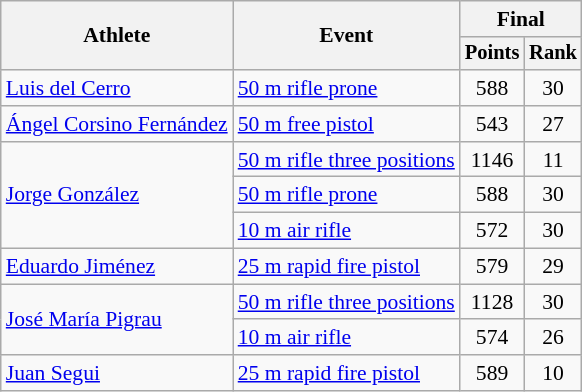<table class="wikitable" style="font-size:90%">
<tr>
<th rowspan="2">Athlete</th>
<th rowspan="2">Event</th>
<th colspan=2>Final</th>
</tr>
<tr style="font-size:95%">
<th>Points</th>
<th>Rank</th>
</tr>
<tr align=center>
<td align=left><a href='#'>Luis del Cerro</a></td>
<td align=left><a href='#'>50 m rifle prone</a></td>
<td>588</td>
<td>30</td>
</tr>
<tr align=center>
<td align=left><a href='#'>Ángel Corsino Fernández</a></td>
<td align=left><a href='#'>50 m free pistol</a></td>
<td>543</td>
<td>27</td>
</tr>
<tr align=center>
<td align=left rowspan=3><a href='#'>Jorge González</a></td>
<td align=left><a href='#'>50 m rifle three positions</a></td>
<td>1146</td>
<td>11</td>
</tr>
<tr align=center>
<td align=left><a href='#'>50 m rifle prone</a></td>
<td>588</td>
<td>30</td>
</tr>
<tr align=center>
<td align=left><a href='#'>10 m air rifle</a></td>
<td>572</td>
<td>30</td>
</tr>
<tr align=center>
<td align=left><a href='#'>Eduardo Jiménez</a></td>
<td align=left><a href='#'>25 m rapid fire pistol</a></td>
<td>579</td>
<td>29</td>
</tr>
<tr align=center>
<td align=left rowspan=2><a href='#'>José María Pigrau</a></td>
<td align=left><a href='#'>50 m rifle three positions</a></td>
<td>1128</td>
<td>30</td>
</tr>
<tr align=center>
<td align=left><a href='#'>10 m air rifle</a></td>
<td>574</td>
<td>26</td>
</tr>
<tr align=center>
<td align=left><a href='#'>Juan Segui</a></td>
<td align=left><a href='#'>25 m rapid fire pistol</a></td>
<td>589</td>
<td>10</td>
</tr>
</table>
